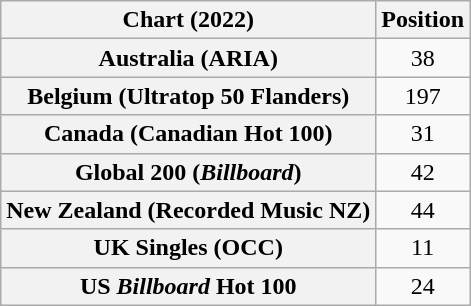<table class="wikitable sortable plainrowheaders" style="text-align:center">
<tr>
<th scope="col">Chart (2022)</th>
<th scope="col">Position</th>
</tr>
<tr>
<th scope="row">Australia (ARIA)</th>
<td>38</td>
</tr>
<tr>
<th scope="row">Belgium (Ultratop 50 Flanders)</th>
<td>197</td>
</tr>
<tr>
<th scope="row">Canada (Canadian Hot 100)</th>
<td>31</td>
</tr>
<tr>
<th scope="row">Global 200 (<em>Billboard</em>)</th>
<td>42</td>
</tr>
<tr>
<th scope="row">New Zealand (Recorded Music NZ)</th>
<td>44</td>
</tr>
<tr>
<th scope="row">UK Singles (OCC)</th>
<td>11</td>
</tr>
<tr>
<th scope="row">US <em>Billboard</em> Hot 100</th>
<td>24</td>
</tr>
</table>
